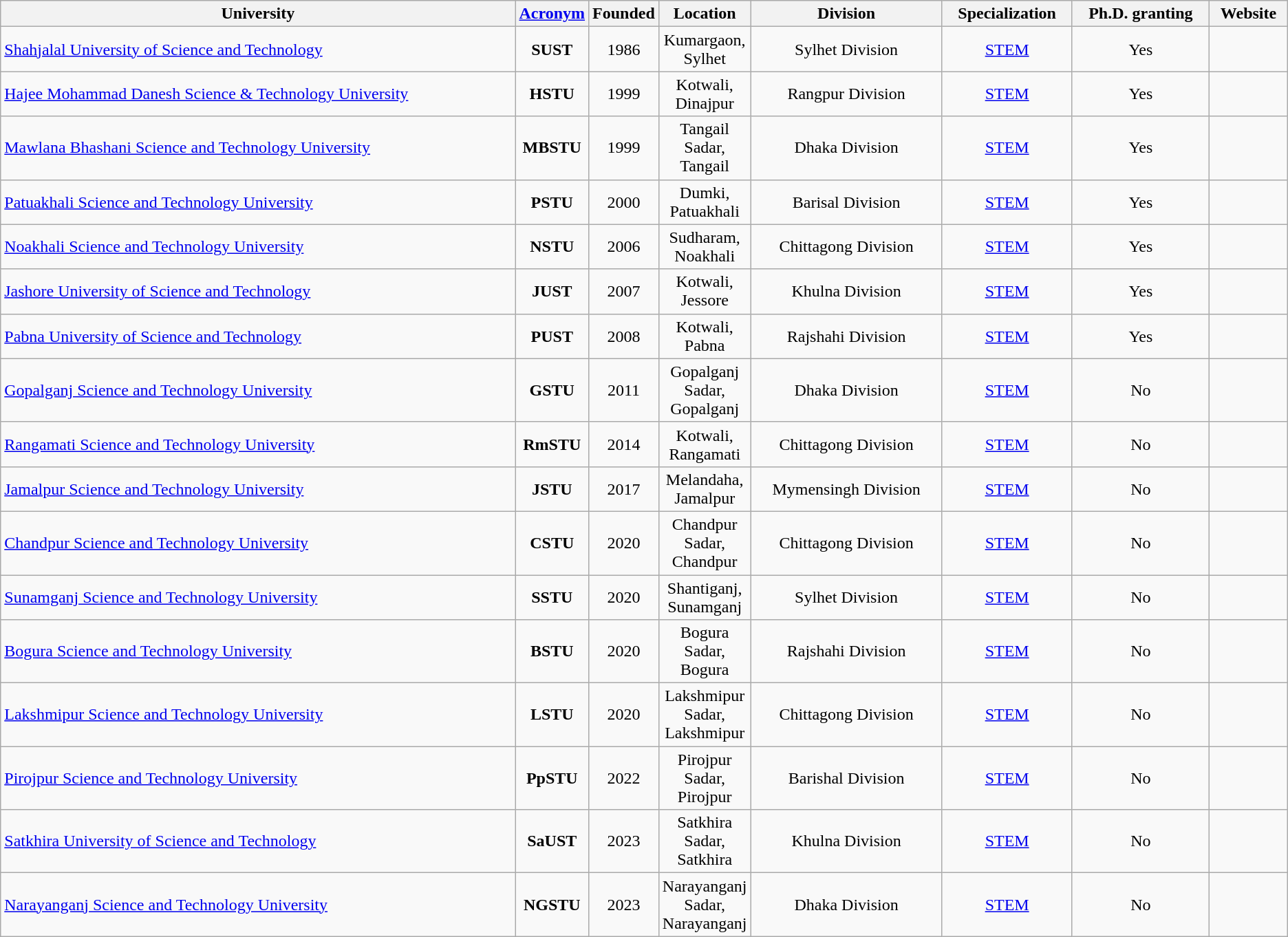<table class="wikitable sortable mw-datatable static-row-numbers">
<tr>
<th>University</th>
<th class="unsortable"><a href='#'>Acronym</a></th>
<th>Founded</th>
<th>Location</th>
<th>Division</th>
<th>Specialization</th>
<th>Ph.D. granting</th>
<th>Website</th>
</tr>
<tr>
<td style="width:40%;"><a href='#'>Shahjalal University of Science and Technology</a></td>
<td style="text-align:center; width:5%;"><strong>SUST</strong></td>
<td style="text-align:center; width:5%;">1986</td>
<td style="text-align:center; width:7%;">Kumargaon, Sylhet</td>
<td style="text-align:center;">Sylhet Division</td>
<td style="text-align:center;"><a href='#'>STEM</a></td>
<td style="text-align:center;">Yes</td>
<td style="text-align:center;"></td>
</tr>
<tr>
<td style="width:40%;"><a href='#'>Hajee Mohammad Danesh Science & Technology University</a></td>
<td style="text-align:center; width:5%;"><strong>HSTU</strong></td>
<td style="text-align:center; width:5%;">1999</td>
<td style="text-align:center; width:7%;">Kotwali, Dinajpur</td>
<td style="text-align:center;">Rangpur Division</td>
<td style="text-align:center;"><a href='#'>STEM</a></td>
<td style="text-align:center;">Yes</td>
<td style="text-align:center;"></td>
</tr>
<tr>
<td><a href='#'>Mawlana Bhashani Science and Technology University</a></td>
<td style="text-align:center;"><strong>MBSTU</strong></td>
<td style="text-align:center;">1999</td>
<td style="text-align:center;">Tangail Sadar, Tangail</td>
<td style="text-align:center;">Dhaka Division</td>
<td style="text-align:center;"><a href='#'>STEM</a></td>
<td style="text-align:center;">Yes</td>
<td style="text-align:center;"></td>
</tr>
<tr>
<td style="width:40%;"><a href='#'>Patuakhali Science and Technology University</a></td>
<td style="text-align:center; width:5%;"><strong>PSTU</strong></td>
<td style="text-align:center; width:5%;">2000</td>
<td style="text-align:center; width:7%;">Dumki, Patuakhali</td>
<td style="text-align:center;">Barisal Division</td>
<td style="text-align:center;"><a href='#'>STEM</a></td>
<td style="text-align:center;">Yes</td>
<td style="text-align:center;"></td>
</tr>
<tr>
<td><a href='#'>Noakhali Science and Technology University</a></td>
<td style="text-align:center;"><strong>NSTU</strong></td>
<td style="text-align:center;">2006</td>
<td style="text-align:center;">Sudharam, Noakhali</td>
<td style="text-align:center;">Chittagong Division</td>
<td style="text-align:center;"><a href='#'>STEM</a></td>
<td style="text-align:center;">Yes</td>
<td style="text-align:center;"></td>
</tr>
<tr>
<td><a href='#'>Jashore University of Science and Technology</a></td>
<td style="text-align:center;"><strong>JUST</strong></td>
<td style="text-align:center;">2007</td>
<td style="text-align:center;">Kotwali, Jessore</td>
<td style="text-align:center;">Khulna Division</td>
<td style="text-align:center;"><a href='#'>STEM</a></td>
<td style="text-align:center;">Yes</td>
<td style="text-align:center;"></td>
</tr>
<tr>
<td><a href='#'>Pabna University of Science and Technology</a></td>
<td style="text-align:center;"><strong>PUST</strong></td>
<td style="text-align:center;">2008</td>
<td style="text-align:center;">Kotwali, Pabna</td>
<td style="text-align:center;">Rajshahi Division</td>
<td style="text-align:center;"><a href='#'>STEM</a></td>
<td style="text-align:center;">Yes</td>
<td style="text-align:center;"></td>
</tr>
<tr>
<td><a href='#'>Gopalganj Science and Technology University</a></td>
<td style="text-align:center;"><strong>GSTU</strong></td>
<td style="text-align:center;">2011</td>
<td style="text-align:center;">Gopalganj Sadar, Gopalganj</td>
<td style="text-align:center;">Dhaka Division</td>
<td style="text-align:center;"><a href='#'>STEM</a></td>
<td style="text-align:center;">No</td>
<td style="text-align:center;"></td>
</tr>
<tr>
<td><a href='#'>Rangamati Science and Technology University</a></td>
<td style="text-align:center;"><strong>RmSTU</strong></td>
<td style="text-align:center;">2014</td>
<td style="text-align:center;">Kotwali, Rangamati</td>
<td style="text-align:center;">Chittagong Division</td>
<td style="text-align:center;"><a href='#'>STEM</a></td>
<td style="text-align:center;">No</td>
<td style="text-align:center;"></td>
</tr>
<tr>
<td><a href='#'>Jamalpur Science and Technology University</a></td>
<td style="text-align:center;"><strong>JSTU</strong></td>
<td style="text-align:center;">2017</td>
<td style="text-align:center;">Melandaha, Jamalpur</td>
<td style="text-align:center;">Mymensingh Division</td>
<td style="text-align:center;"><a href='#'>STEM</a></td>
<td style="text-align:center;">No</td>
<td style="text-align:center;"></td>
</tr>
<tr>
<td><a href='#'>Chandpur Science and Technology University</a></td>
<td style="text-align:center;"><strong>CSTU</strong></td>
<td style="text-align:center;">2020</td>
<td style="text-align:center;">Chandpur Sadar, Chandpur</td>
<td style="text-align:center;">Chittagong Division</td>
<td style="text-align:center;"><a href='#'>STEM</a></td>
<td style="text-align:center;">No</td>
<td style="text-align:center;"></td>
</tr>
<tr>
<td><a href='#'>Sunamganj Science and Technology University</a></td>
<td style="text-align:center;"><strong>SSTU</strong></td>
<td style="text-align:center;">2020</td>
<td style="text-align:center;">Shantiganj, Sunamganj</td>
<td style="text-align:center;">Sylhet Division</td>
<td style="text-align:center;"><a href='#'>STEM</a></td>
<td style="text-align:center;">No</td>
<td style="text-align:center;"></td>
</tr>
<tr>
<td><a href='#'>Bogura Science and Technology University</a></td>
<td style="text-align:center;"><strong>BSTU</strong></td>
<td style="text-align:center;">2020</td>
<td style="text-align:center;">Bogura Sadar, Bogura</td>
<td style="text-align:center;">Rajshahi Division</td>
<td style="text-align:center;"><a href='#'>STEM</a></td>
<td style="text-align:center;">No</td>
<td></td>
</tr>
<tr>
<td><a href='#'>Lakshmipur Science and Technology University</a></td>
<td style="text-align:center;"><strong>LSTU</strong></td>
<td style="text-align:center;">2020</td>
<td style="text-align:center;">Lakshmipur Sadar, Lakshmipur</td>
<td style="text-align:center;">Chittagong Division</td>
<td style="text-align:center;"><a href='#'>STEM</a></td>
<td style="text-align:center;">No</td>
<td></td>
</tr>
<tr>
<td><a href='#'>Pirojpur Science and Technology University</a></td>
<td style="text-align:center;"><strong>PpSTU</strong></td>
<td style="text-align:center;">2022</td>
<td style="text-align:center;">Pirojpur Sadar, Pirojpur</td>
<td style="text-align:center;">Barishal Division</td>
<td style="text-align:center;"><a href='#'>STEM</a></td>
<td style="text-align:center;">No</td>
<td style="text-align:center;"></td>
</tr>
<tr>
<td><a href='#'>Satkhira University of Science and Technology</a></td>
<td style="text-align:center;"><strong>SaUST</strong></td>
<td style="text-align:center;">2023</td>
<td style="text-align:center;">Satkhira Sadar, Satkhira</td>
<td style="text-align:center;">Khulna Division</td>
<td style="text-align:center;"><a href='#'>STEM</a></td>
<td style="text-align:center;">No</td>
<td></td>
</tr>
<tr>
<td><a href='#'>Narayanganj Science and Technology University</a></td>
<td style="text-align:center;"><strong>NGSTU</strong></td>
<td style="text-align:center;">2023</td>
<td style="text-align:center;">Narayanganj Sadar, Narayanganj</td>
<td style="text-align:center;">Dhaka Division</td>
<td style="text-align:center;"><a href='#'>STEM</a></td>
<td style="text-align:center;">No</td>
<td style="text-align:center;"></td>
</tr>
</table>
